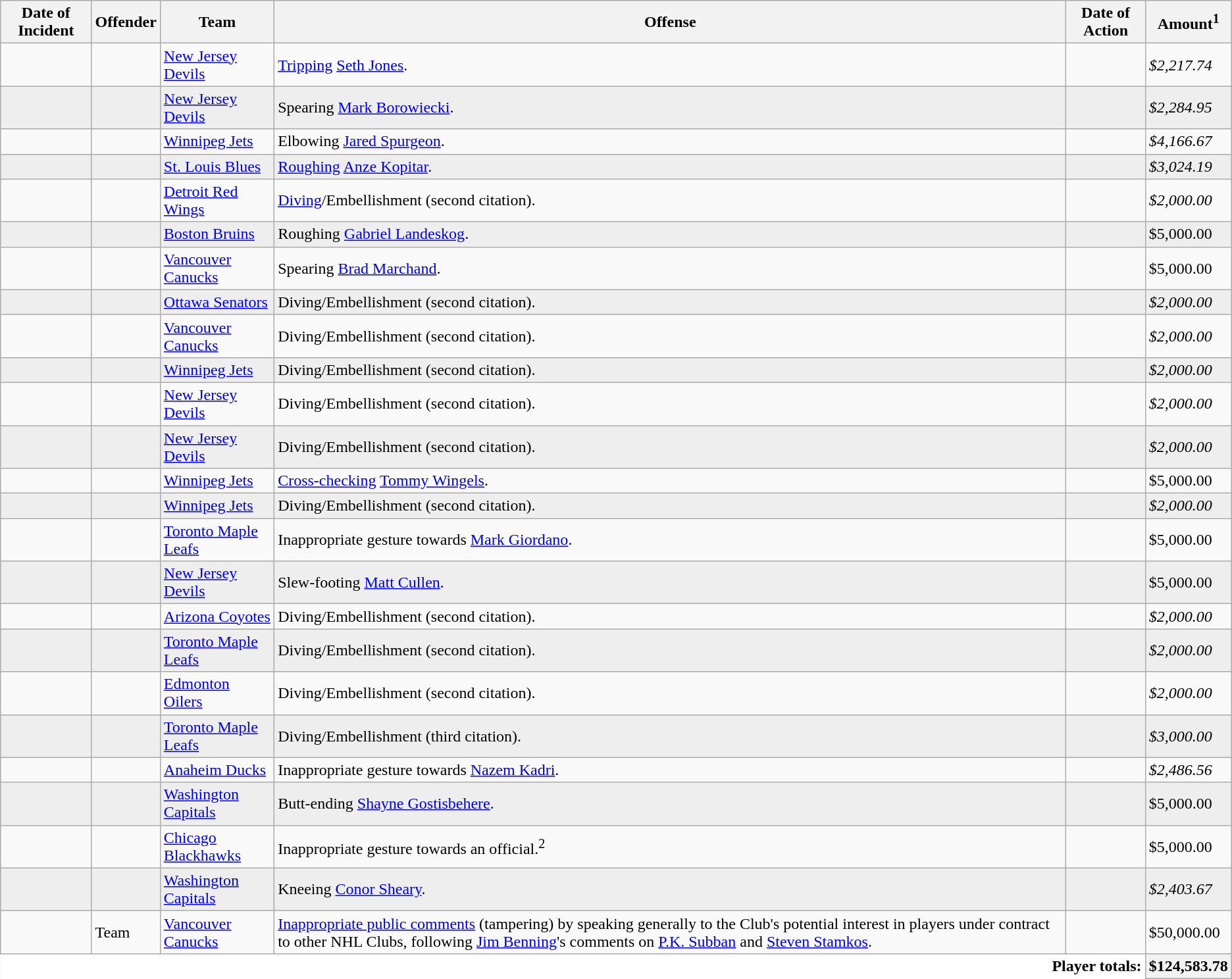<table class="wikitable sortable" style="border:0;">
<tr>
<th>Date of Incident</th>
<th>Offender</th>
<th>Team</th>
<th>Offense</th>
<th>Date of Action</th>
<th>Amount<sup>1</sup></th>
</tr>
<tr>
<td></td>
<td></td>
<td><a href='#'>New Jersey Devils</a></td>
<td><a href='#'>Tripping</a> <a href='#'>Seth Jones</a>.</td>
<td></td>
<td data-sort-value="221774"><em>$2,217.74</em></td>
</tr>
<tr bgcolor="eeeeee">
<td></td>
<td></td>
<td><a href='#'>New Jersey Devils</a></td>
<td>Spearing <a href='#'>Mark Borowiecki</a>.</td>
<td></td>
<td data-sort-value="228495"><em>$2,284.95</em></td>
</tr>
<tr>
<td></td>
<td></td>
<td><a href='#'>Winnipeg Jets</a></td>
<td>Elbowing <a href='#'>Jared Spurgeon</a>.</td>
<td></td>
<td data-sort-value="416667"><em>$4,166.67</em></td>
</tr>
<tr bgcolor="eeeeee">
<td></td>
<td></td>
<td><a href='#'>St. Louis Blues</a></td>
<td><a href='#'>Roughing</a> <a href='#'>Anze Kopitar</a>.</td>
<td></td>
<td data-sort-value="302419"><em>$3,024.19</em></td>
</tr>
<tr>
<td></td>
<td></td>
<td><a href='#'>Detroit Red Wings</a></td>
<td><a href='#'>Diving</a>/Embellishment (second citation).</td>
<td></td>
<td data-sort-value="200000"><em>$2,000.00</em></td>
</tr>
<tr bgcolor="eeeeee">
<td></td>
<td></td>
<td><a href='#'>Boston Bruins</a></td>
<td>Roughing <a href='#'>Gabriel Landeskog</a>.</td>
<td></td>
<td data-sort-value="500000">$5,000.00</td>
</tr>
<tr>
<td></td>
<td></td>
<td><a href='#'>Vancouver Canucks</a></td>
<td>Spearing <a href='#'>Brad Marchand</a>.</td>
<td></td>
<td data-sort-value="500000">$5,000.00</td>
</tr>
<tr bgcolor="eeeeee">
<td></td>
<td></td>
<td><a href='#'>Ottawa Senators</a></td>
<td>Diving/Embellishment (second citation).</td>
<td></td>
<td data-sort-value="200000"><em>$2,000.00</em></td>
</tr>
<tr>
<td></td>
<td></td>
<td><a href='#'>Vancouver Canucks</a></td>
<td>Diving/Embellishment (second citation).</td>
<td></td>
<td data-sort-value="200000"><em>$2,000.00</em></td>
</tr>
<tr bgcolor="eeeeee">
<td></td>
<td></td>
<td><a href='#'>Winnipeg Jets</a></td>
<td>Diving/Embellishment (second citation).</td>
<td></td>
<td data-sort-value="200000"><em>$2,000.00</em></td>
</tr>
<tr>
<td></td>
<td></td>
<td><a href='#'>New Jersey Devils</a></td>
<td>Diving/Embellishment (second citation).</td>
<td></td>
<td data-sort-value="200000"><em>$2,000.00</em></td>
</tr>
<tr bgcolor="eeeeee">
<td></td>
<td></td>
<td><a href='#'>New Jersey Devils</a></td>
<td>Diving/Embellishment (second citation).</td>
<td></td>
<td data-sort-value="200000"><em>$2,000.00</em></td>
</tr>
<tr>
<td></td>
<td></td>
<td><a href='#'>Winnipeg Jets</a></td>
<td><a href='#'>Cross-checking</a> <a href='#'>Tommy Wingels</a>.</td>
<td></td>
<td data-sort-value="500000">$5,000.00</td>
</tr>
<tr bgcolor="eeeeee">
<td></td>
<td></td>
<td><a href='#'>Winnipeg Jets</a></td>
<td>Diving/Embellishment (second citation).</td>
<td></td>
<td data-sort-value="200000"><em>$2,000.00</em></td>
</tr>
<tr>
<td></td>
<td></td>
<td><a href='#'>Toronto Maple Leafs</a></td>
<td>Inappropriate gesture towards <a href='#'>Mark Giordano</a>.</td>
<td></td>
<td data-sort-value="500000">$5,000.00</td>
</tr>
<tr bgcolor="eeeeee">
<td></td>
<td></td>
<td><a href='#'>New Jersey Devils</a></td>
<td>Slew-footing <a href='#'>Matt Cullen</a>.</td>
<td></td>
<td data-sort-value="500000">$5,000.00</td>
</tr>
<tr>
<td></td>
<td></td>
<td><a href='#'>Arizona Coyotes</a></td>
<td>Diving/Embellishment (second citation).</td>
<td></td>
<td data-sort-value="200000"><em>$2,000.00</em></td>
</tr>
<tr bgcolor="eeeeee">
<td></td>
<td></td>
<td><a href='#'>Toronto Maple Leafs</a></td>
<td>Diving/Embellishment (second citation).</td>
<td></td>
<td data-sort-value="200000"><em>$2,000.00</em></td>
</tr>
<tr>
<td></td>
<td></td>
<td><a href='#'>Edmonton Oilers</a></td>
<td>Diving/Embellishment (second citation).</td>
<td></td>
<td data-sort-value="200000"><em>$2,000.00</em></td>
</tr>
<tr bgcolor="eeeeee">
<td></td>
<td></td>
<td><a href='#'>Toronto Maple Leafs</a></td>
<td>Diving/Embellishment (third citation).</td>
<td></td>
<td data-sort-value="300000"><em>$3,000.00</em></td>
</tr>
<tr>
<td></td>
<td></td>
<td><a href='#'>Anaheim Ducks</a></td>
<td>Inappropriate gesture towards <a href='#'>Nazem Kadri</a>.</td>
<td></td>
<td data-sort-value="248656"><em>$2,486.56</em></td>
</tr>
<tr bgcolor="eeeeee">
<td></td>
<td></td>
<td><a href='#'>Washington Capitals</a></td>
<td>Butt-ending <a href='#'>Shayne Gostisbehere</a>.</td>
<td></td>
<td data-sort-value="500000">$5,000.00</td>
</tr>
<tr>
<td></td>
<td></td>
<td><a href='#'>Chicago Blackhawks</a></td>
<td>Inappropriate gesture towards an official.<sup>2</sup></td>
<td></td>
<td data-sort-value="500000">$5,000.00</td>
</tr>
<tr bgcolor="eeeeee">
<td></td>
<td></td>
<td><a href='#'>Washington Capitals</a></td>
<td>Kneeing <a href='#'>Conor Sheary</a>.</td>
<td></td>
<td data-sort-value="240367"><em>$2,403.67</em></td>
</tr>
<tr>
<td></td>
<td>Team</td>
<td><a href='#'>Vancouver Canucks</a></td>
<td><a href='#'>Inappropriate public comments</a> (tampering) by speaking generally to the Club's potential interest in players under contract to other NHL Clubs, following <a href='#'>Jim Benning</a>'s comments on <a href='#'>P.K. Subban</a> and <a href='#'>Steven Stamkos</a>.</td>
<td></td>
<td data-sort-value="5000000">$50,000.00</td>
</tr>
<tr>
<th colspan=5; style="text-align:right; border:0; background:white">Player totals:</th>
<th style="text-align:left;">$124,583.78</th>
</tr>
</table>
